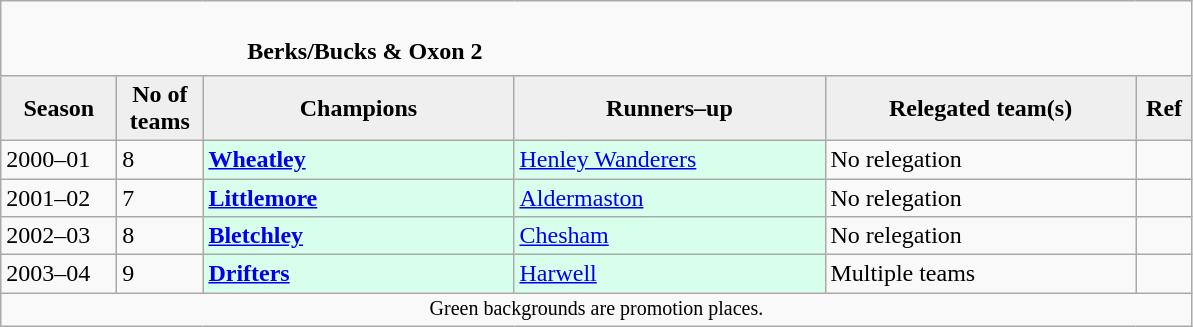<table class="wikitable" style="text-align: left;">
<tr>
<td colspan="11" cellpadding="0" cellspacing="0"><br><table border="0" style="width:100%;" cellpadding="0" cellspacing="0">
<tr>
<td style="width:20%; border:0;"></td>
<td style="border:0;"><strong>Berks/Bucks & Oxon 2</strong></td>
<td style="width:20%; border:0;"></td>
</tr>
</table>
</td>
</tr>
<tr>
<th style="background:#efefef; width:70px;">Season</th>
<th style="background:#efefef; width:50px;">No of teams</th>
<th style="background:#efefef; width:200px;">Champions</th>
<th style="background:#efefef; width:200px;">Runners–up</th>
<th style="background:#efefef; width:200px;">Relegated team(s)</th>
<th style="background:#efefef; width:30px;">Ref</th>
</tr>
<tr align=left>
<td>2000–01</td>
<td>8</td>
<td style="background:#d8ffeb;"><strong><a href='#'>Wheatley</a></strong></td>
<td style="background:#d8ffeb;"><a href='#'>Henley Wanderers</a></td>
<td>No relegation</td>
<td></td>
</tr>
<tr>
<td>2001–02</td>
<td>7</td>
<td style="background:#d8ffeb;"><strong><a href='#'>Littlemore</a></strong></td>
<td style="background:#d8ffeb;"><a href='#'>Aldermaston</a></td>
<td>No relegation</td>
<td></td>
</tr>
<tr>
<td>2002–03</td>
<td>8</td>
<td style="background:#d8ffeb;"><strong><a href='#'>Bletchley</a></strong></td>
<td style="background:#d8ffeb;"><a href='#'>Chesham</a></td>
<td>No relegation</td>
<td></td>
</tr>
<tr>
<td>2003–04</td>
<td>9</td>
<td style="background:#d8ffeb;"><strong><a href='#'>Drifters</a></strong></td>
<td style="background:#d8ffeb;"><a href='#'>Harwell</a> </td>
<td>Multiple teams</td>
<td></td>
</tr>
<tr>
<td colspan="15"  style="border:0; font-size:smaller; text-align:center;">Green backgrounds are promotion places.</td>
</tr>
</table>
